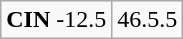<table class="wikitable" style="margin-right: auto; margin-right: auto; border: none;">
<tr align="center">
</tr>
<tr align="center">
<td><strong>CIN</strong> -12.5</td>
<td>46.5.5</td>
</tr>
</table>
